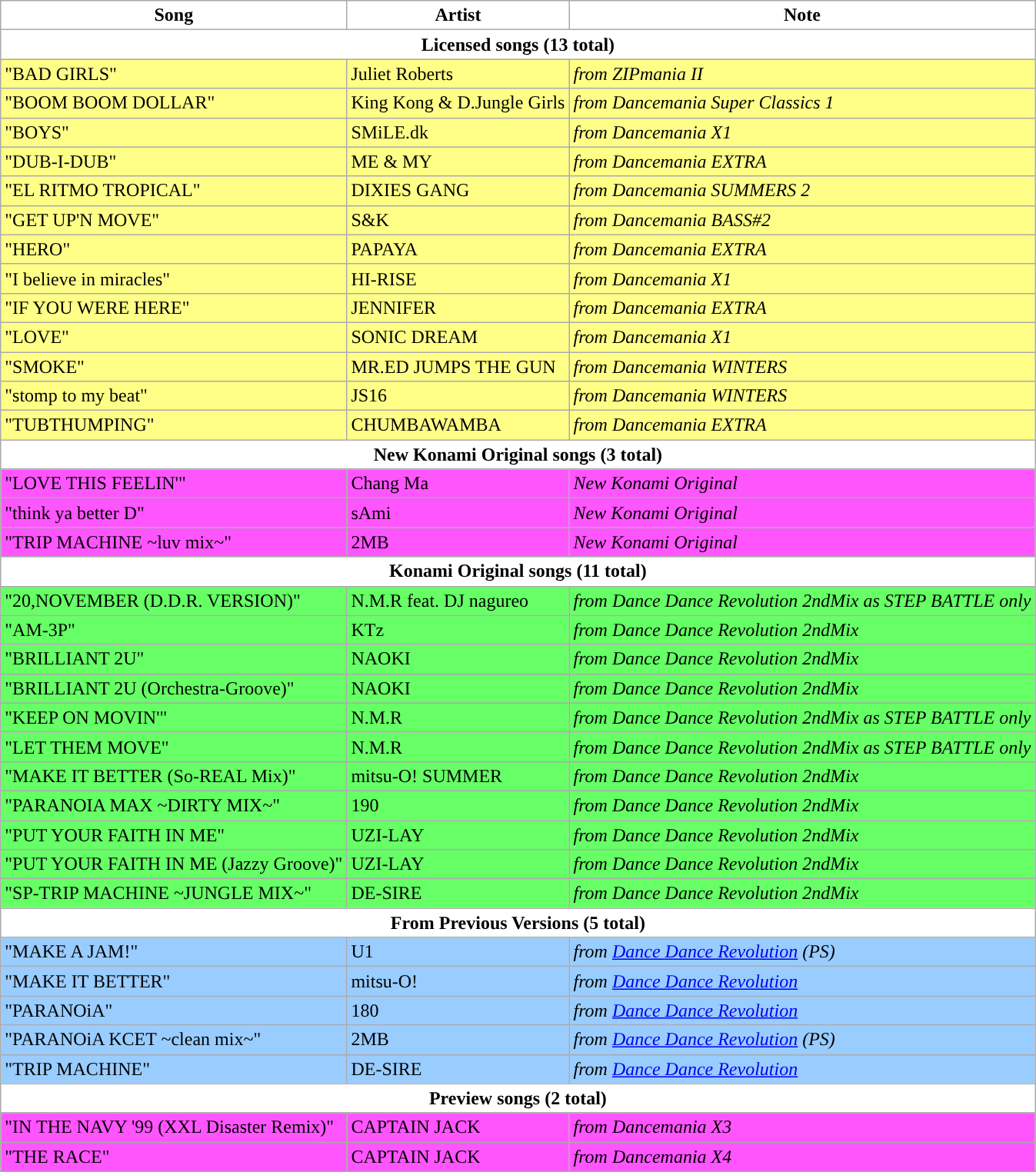<table class="wikitable">
<tr>
<th style="background:#fff;">Song</th>
<th style="background:#fff;">Artist</th>
<th style="background:#fff;">Note</th>
</tr>
<tr>
<th colspan="3" style="background:#ffffff;">Licensed songs (13 total)</th>
</tr>
<tr style="background:#ffff88;">
<td>"BAD GIRLS"</td>
<td>Juliet Roberts</td>
<td><em>from ZIPmania II</em></td>
</tr>
<tr style="background:#ffff88;">
<td>"BOOM BOOM DOLLAR"</td>
<td>King Kong & D.Jungle Girls</td>
<td><em>from Dancemania Super Classics 1</em></td>
</tr>
<tr style="background:#ffff88;">
<td>"BOYS"</td>
<td>SMiLE.dk</td>
<td><em>from Dancemania X1</em></td>
</tr>
<tr style="background:#ffff88;">
<td>"DUB-I-DUB"</td>
<td>ME & MY</td>
<td><em>from Dancemania EXTRA</em></td>
</tr>
<tr style="background:#ffff88;">
<td>"EL RITMO TROPICAL"</td>
<td>DIXIES GANG</td>
<td><em>from Dancemania SUMMERS 2</em></td>
</tr>
<tr style="background:#ffff88;">
<td>"GET UP'N MOVE"</td>
<td>S&K</td>
<td><em>from Dancemania BASS#2</em></td>
</tr>
<tr style="background:#ffff88;">
<td>"HERO"</td>
<td>PAPAYA</td>
<td><em>from Dancemania EXTRA</em></td>
</tr>
<tr style="background:#ffff88;">
<td>"I believe in miracles"</td>
<td>HI-RISE</td>
<td><em>from Dancemania X1</em></td>
</tr>
<tr style="background:#ffff88;">
<td>"IF YOU WERE HERE"</td>
<td>JENNIFER</td>
<td><em>from Dancemania EXTRA</em></td>
</tr>
<tr style="background:#ffff88;">
<td>"LOVE"</td>
<td>SONIC DREAM</td>
<td><em>from Dancemania X1</em></td>
</tr>
<tr style="background:#ffff88;">
<td>"SMOKE"</td>
<td>MR.ED JUMPS THE GUN</td>
<td><em>from Dancemania WINTERS</em></td>
</tr>
<tr style="background:#ffff88;">
<td>"stomp to my beat"</td>
<td>JS16</td>
<td><em>from Dancemania WINTERS</em></td>
</tr>
<tr style="background:#ffff88;">
<td>"TUBTHUMPING"</td>
<td>CHUMBAWAMBA</td>
<td><em>from Dancemania EXTRA</em></td>
</tr>
<tr>
<th colspan="3" style="background:#ffffff;">New Konami Original songs (3 total)</th>
</tr>
<tr style="background:#ff55ff;">
<td>"LOVE THIS FEELIN'" </td>
<td>Chang Ma</td>
<td><em>New Konami Original</em></td>
</tr>
<tr style="background:#ff55ff;">
<td>"think ya better D" </td>
<td>sAmi</td>
<td><em>New Konami Original</em></td>
</tr>
<tr style="background:#ff55ff;">
<td>"TRIP MACHINE ~luv mix~" </td>
<td>2MB</td>
<td><em>New Konami Original</em></td>
</tr>
<tr>
<th colspan="3" style="background:#ffffff;">Konami Original songs (11 total)</th>
</tr>
<tr style="background:#66ff66;">
<td>"20,NOVEMBER (D.D.R. VERSION)" </td>
<td>N.M.R feat. DJ nagureo</td>
<td><em>from Dance Dance Revolution 2ndMix as STEP BATTLE only</em></td>
</tr>
<tr style="background:#66ff66;">
<td>"AM-3P"</td>
<td>KTz</td>
<td><em>from Dance Dance Revolution 2ndMix</em></td>
</tr>
<tr style="background:#66ff66;">
<td>"BRILLIANT 2U"</td>
<td>NAOKI</td>
<td><em>from Dance Dance Revolution 2ndMix</em></td>
</tr>
<tr style="background:#66ff66;">
<td>"BRILLIANT 2U (Orchestra-Groove)"</td>
<td>NAOKI</td>
<td><em>from Dance Dance Revolution 2ndMix</em></td>
</tr>
<tr style="background:#66ff66;">
<td>"KEEP ON MOVIN'" </td>
<td>N.M.R</td>
<td><em>from Dance Dance Revolution 2ndMix as STEP BATTLE only</em></td>
</tr>
<tr style="background:#66ff66;">
<td>"LET THEM MOVE"</td>
<td>N.M.R</td>
<td><em>from Dance Dance Revolution 2ndMix as STEP BATTLE only</em></td>
</tr>
<tr style="background:#66ff66;">
<td>"MAKE IT BETTER (So-REAL Mix)"</td>
<td>mitsu-O! SUMMER</td>
<td><em>from Dance Dance Revolution 2ndMix</em></td>
</tr>
<tr style="background:#66ff66;">
<td>"PARANOIA MAX ~DIRTY MIX~"</td>
<td>190</td>
<td><em>from Dance Dance Revolution 2ndMix</em></td>
</tr>
<tr style="background:#66ff66;">
<td>"PUT YOUR FAITH IN ME"</td>
<td>UZI-LAY</td>
<td><em>from Dance Dance Revolution 2ndMix</em></td>
</tr>
<tr style="background:#66ff66;">
<td>"PUT YOUR FAITH IN ME (Jazzy Groove)"</td>
<td>UZI-LAY</td>
<td><em>from Dance Dance Revolution 2ndMix</em></td>
</tr>
<tr style="background:#66ff66;">
<td>"SP-TRIP MACHINE ~JUNGLE MIX~"</td>
<td>DE-SIRE</td>
<td><em>from Dance Dance Revolution 2ndMix</em></td>
</tr>
<tr>
<th colspan="3" style="background:#ffffff;">From Previous Versions (5 total)</th>
</tr>
<tr style="background:#99CCFF;">
<td>"MAKE A JAM!"</td>
<td>U1</td>
<td><em>from <a href='#'>Dance Dance Revolution</a> (PS)</em></td>
</tr>
<tr style="background:#99CCFF;">
<td>"MAKE IT BETTER"</td>
<td>mitsu-O!</td>
<td><em>from <a href='#'>Dance Dance Revolution</a></em></td>
</tr>
<tr style="background:#99CCFF;">
<td>"PARANOiA"</td>
<td>180</td>
<td><em>from <a href='#'>Dance Dance Revolution</a></em></td>
</tr>
<tr style="background:#99CCFF;">
<td>"PARANOiA KCET ~clean mix~"</td>
<td>2MB</td>
<td><em>from <a href='#'>Dance Dance Revolution</a> (PS)</em></td>
</tr>
<tr style="background:#99CCFF;">
<td>"TRIP MACHINE"</td>
<td>DE-SIRE</td>
<td><em>from <a href='#'>Dance Dance Revolution</a></em></td>
</tr>
<tr>
<th colspan="3" style="background:#ffffff;">Preview songs (2 total)</th>
</tr>
<tr style="background:#ff55ff;">
<td>"IN THE NAVY '99 (XXL Disaster Remix)"</td>
<td>CAPTAIN JACK</td>
<td><em>from Dancemania X3</em></td>
</tr>
<tr style="background:#ff55ff;">
<td>"THE RACE"</td>
<td>CAPTAIN JACK</td>
<td><em>from Dancemania X4</em></td>
</tr>
</table>
